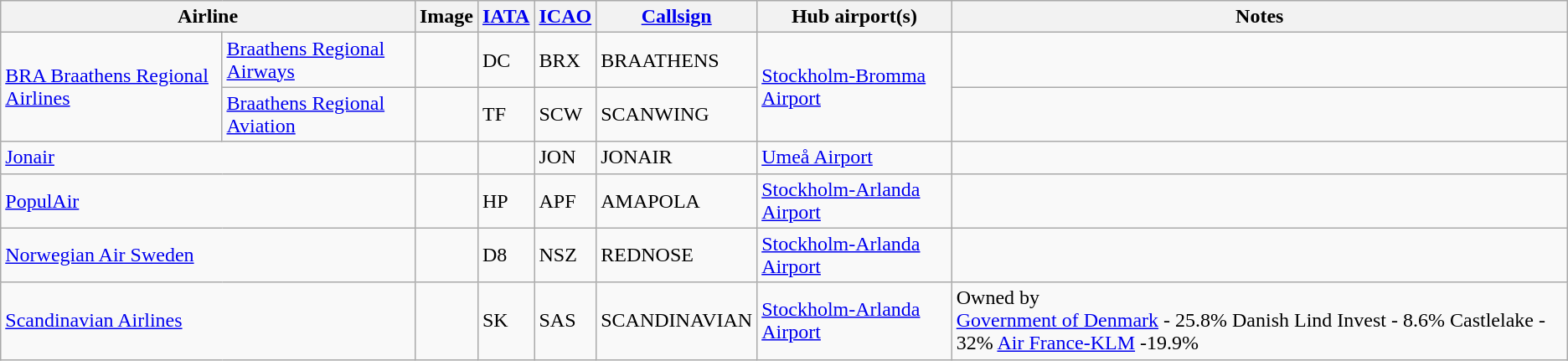<table class="wikitable sortable" style="border: 0; cellpadding: 2; cellspacing: 3;">
<tr valign="middle">
<th colspan="2">Airline</th>
<th>Image</th>
<th><a href='#'>IATA</a></th>
<th><a href='#'>ICAO</a></th>
<th><a href='#'>Callsign</a></th>
<th>Hub airport(s)</th>
<th class="unsortable">Notes</th>
</tr>
<tr>
<td rowspan="2"><a href='#'>BRA Braathens Regional Airlines</a></td>
<td><a href='#'>Braathens Regional Airways</a></td>
<td></td>
<td>DC</td>
<td>BRX</td>
<td>BRAATHENS</td>
<td rowspan="2"><a href='#'>Stockholm-Bromma Airport</a></td>
<td></td>
</tr>
<tr>
<td><a href='#'>Braathens Regional Aviation</a></td>
<td></td>
<td>TF</td>
<td>SCW</td>
<td>SCANWING</td>
<td></td>
</tr>
<tr>
<td colspan="2"><a href='#'>Jonair</a></td>
<td></td>
<td></td>
<td>JON</td>
<td>JONAIR</td>
<td><a href='#'>Umeå Airport</a></td>
<td></td>
</tr>
<tr>
<td colspan="2"><a href='#'>PopulAir</a></td>
<td></td>
<td>HP</td>
<td>APF</td>
<td>AMAPOLA</td>
<td><a href='#'>Stockholm-Arlanda Airport</a></td>
<td></td>
</tr>
<tr>
<td colspan="2"><a href='#'>Norwegian Air Sweden</a></td>
<td></td>
<td>D8</td>
<td>NSZ</td>
<td>REDNOSE</td>
<td><a href='#'>Stockholm-Arlanda Airport</a></td>
<td></td>
</tr>
<tr>
<td colspan="2"><a href='#'>Scandinavian Airlines</a></td>
<td></td>
<td>SK</td>
<td>SAS</td>
<td>SCANDINAVIAN</td>
<td><a href='#'>Stockholm-Arlanda Airport</a></td>
<td>Owned by<br><a href='#'>Government of Denmark</a> - 25.8%
Danish Lind Invest - 8.6%
Castlelake - 32%
<a href='#'>Air France-KLM</a> -19.9%</td>
</tr>
</table>
